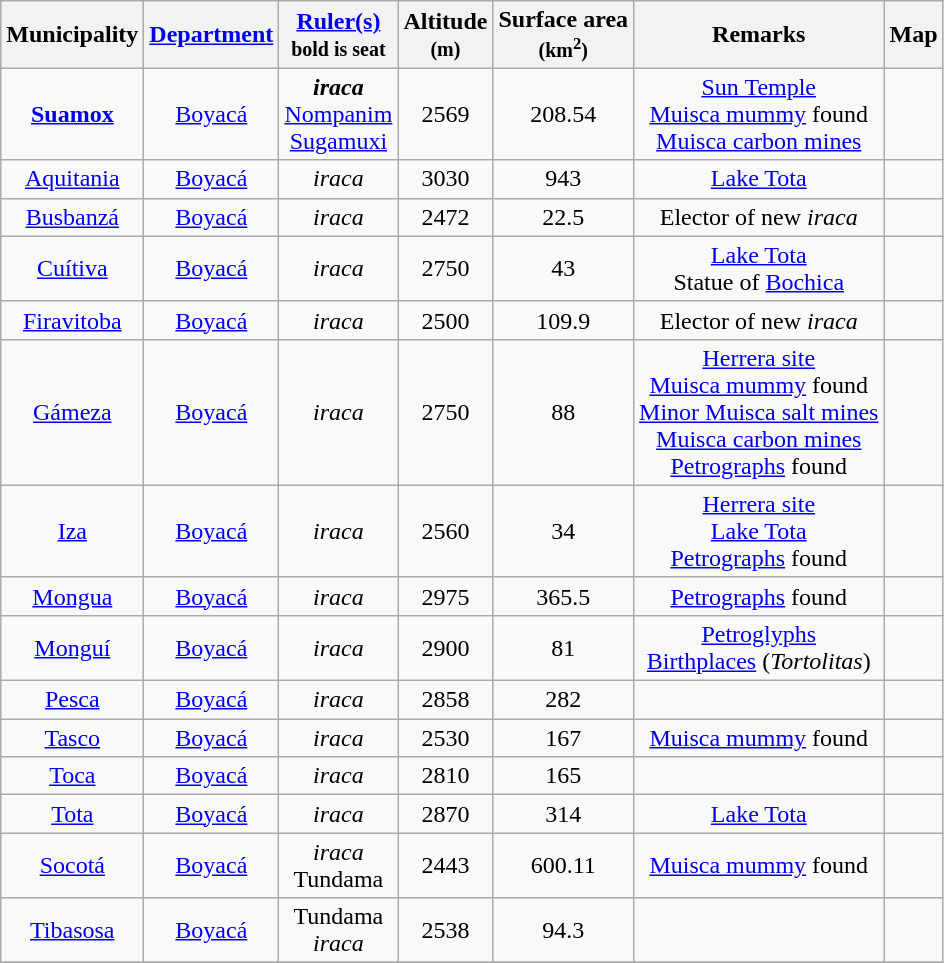<table class="wikitable sortable mw-collapsible mw-collapsed">
<tr>
<th scope="col">Municipality</th>
<th scope="col"><a href='#'>Department</a></th>
<th scope="col"><a href='#'>Ruler(s)</a><br><small>bold is seat</small></th>
<th scope="col">Altitude<br><small>(m)</small></th>
<th scope="col">Surface area<br><small>(km<sup>2</sup>)</small></th>
<th scope="col">Remarks</th>
<th scope="col">Map</th>
</tr>
<tr>
<td align=center><strong><a href='#'>Suamox</a></strong></td>
<td align=center><a href='#'>Boyacá</a></td>
<td align=center><strong><em>iraca</em></strong><br><a href='#'>Nompanim</a><br><a href='#'>Sugamuxi</a></td>
<td align=center>2569</td>
<td align=center>208.54</td>
<td align=center><a href='#'>Sun Temple</a><br><a href='#'>Muisca mummy</a> found<br><a href='#'>Muisca carbon mines</a></td>
<td align=center></td>
</tr>
<tr>
<td align=center><a href='#'>Aquitania</a></td>
<td align=center><a href='#'>Boyacá</a></td>
<td align=center><em>iraca</em></td>
<td align=center>3030</td>
<td align=center>943</td>
<td align=center><a href='#'>Lake Tota</a></td>
<td align=center></td>
</tr>
<tr>
<td align=center><a href='#'>Busbanzá</a></td>
<td align=center><a href='#'>Boyacá</a></td>
<td align=center><em>iraca</em></td>
<td align=center>2472</td>
<td align=center>22.5</td>
<td align=center>Elector of new <em>iraca</em></td>
<td align=center></td>
</tr>
<tr>
<td align=center><a href='#'>Cuítiva</a></td>
<td align=center><a href='#'>Boyacá</a></td>
<td align=center><em>iraca</em></td>
<td align=center>2750</td>
<td align=center>43</td>
<td align=center><a href='#'>Lake Tota</a><br>Statue of <a href='#'>Bochica</a></td>
<td align=center></td>
</tr>
<tr>
<td align=center><a href='#'>Firavitoba</a></td>
<td align=center><a href='#'>Boyacá</a></td>
<td align=center><em>iraca</em></td>
<td align=center>2500</td>
<td align=center>109.9</td>
<td align=center>Elector of new <em>iraca</em></td>
<td align=center></td>
</tr>
<tr>
<td align=center><a href='#'>Gámeza</a></td>
<td align=center><a href='#'>Boyacá</a></td>
<td align=center><em>iraca</em></td>
<td align=center>2750</td>
<td align=center>88</td>
<td align=center><a href='#'>Herrera site</a><br><a href='#'>Muisca mummy</a> found<br><a href='#'>Minor Muisca salt mines</a><br><a href='#'>Muisca carbon mines</a><br><a href='#'>Petrographs</a> found</td>
<td align=center></td>
</tr>
<tr>
<td align=center><a href='#'>Iza</a></td>
<td align=center><a href='#'>Boyacá</a></td>
<td align=center><em>iraca</em></td>
<td align=center>2560</td>
<td align=center>34</td>
<td align=center><a href='#'>Herrera site</a><br><a href='#'>Lake Tota</a><br><a href='#'>Petrographs</a> found</td>
<td align=center></td>
</tr>
<tr>
<td align=center><a href='#'>Mongua</a></td>
<td align=center><a href='#'>Boyacá</a></td>
<td align=center><em>iraca</em></td>
<td align=center>2975</td>
<td align=center>365.5</td>
<td align=center><a href='#'>Petrographs</a> found</td>
<td align=center></td>
</tr>
<tr>
<td align=center><a href='#'>Monguí</a></td>
<td align=center><a href='#'>Boyacá</a></td>
<td align=center><em>iraca</em></td>
<td align=center>2900</td>
<td align=center>81</td>
<td align=center><a href='#'>Petroglyphs</a><br><a href='#'>Birthplaces</a> (<em>Tortolitas</em>)</td>
<td align=center></td>
</tr>
<tr>
<td align=center><a href='#'>Pesca</a></td>
<td align=center><a href='#'>Boyacá</a></td>
<td align=center><em>iraca</em></td>
<td align=center>2858</td>
<td align=center>282</td>
<td align=center></td>
<td align=center></td>
</tr>
<tr>
<td align=center><a href='#'>Tasco</a></td>
<td align=center><a href='#'>Boyacá</a></td>
<td align=center><em>iraca</em></td>
<td align=center>2530</td>
<td align=center>167</td>
<td align=center><a href='#'>Muisca mummy</a> found</td>
<td align=center></td>
</tr>
<tr>
<td align=center><a href='#'>Toca</a></td>
<td align=center><a href='#'>Boyacá</a></td>
<td align=center><em>iraca</em></td>
<td align=center>2810</td>
<td align=center>165</td>
<td align=center></td>
<td align=center></td>
</tr>
<tr>
<td align=center><a href='#'>Tota</a></td>
<td align=center><a href='#'>Boyacá</a></td>
<td align=center><em>iraca</em></td>
<td align=center>2870</td>
<td align=center>314</td>
<td align=center><a href='#'>Lake Tota</a></td>
<td align=center></td>
</tr>
<tr>
<td align=center><a href='#'>Socotá</a></td>
<td align=center><a href='#'>Boyacá</a></td>
<td align=center><em>iraca</em><br>Tundama</td>
<td align=center>2443</td>
<td align=center>600.11</td>
<td align=center><a href='#'>Muisca mummy</a> found</td>
<td align=center></td>
</tr>
<tr>
<td align=center><a href='#'>Tibasosa</a></td>
<td align=center><a href='#'>Boyacá</a></td>
<td align=center>Tundama<br><em>iraca</em></td>
<td align=center>2538</td>
<td align=center>94.3</td>
<td align=center></td>
<td align=center></td>
</tr>
<tr>
</tr>
</table>
